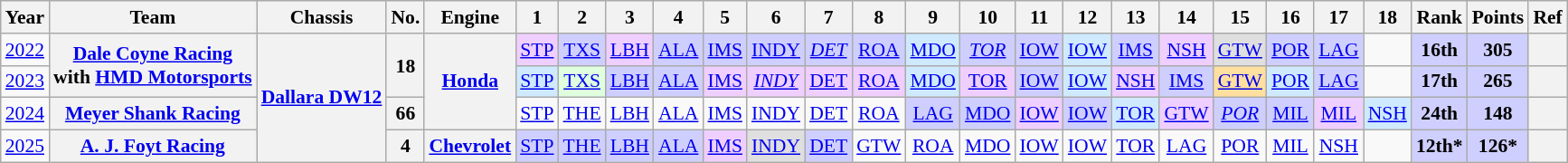<table class="wikitable" style="text-align:center; font-size:90%;">
<tr>
<th>Year</th>
<th>Team</th>
<th>Chassis</th>
<th>No.</th>
<th>Engine</th>
<th>1</th>
<th>2</th>
<th>3</th>
<th>4</th>
<th>5</th>
<th>6</th>
<th>7</th>
<th>8</th>
<th>9</th>
<th>10</th>
<th>11</th>
<th>12</th>
<th>13</th>
<th>14</th>
<th>15</th>
<th>16</th>
<th>17</th>
<th>18</th>
<th>Rank</th>
<th>Points</th>
<th>Ref</th>
</tr>
<tr>
<td><a href='#'>2022</a></td>
<th rowspan=2 nowrap><a href='#'>Dale Coyne Racing</a><br>with <a href='#'>HMD Motorsports</a></th>
<th rowspan="4" nowrap><a href='#'>Dallara DW12</a></th>
<th rowspan=2>18</th>
<th rowspan=3><a href='#'>Honda</a></th>
<td style="background:#EFCFFF;"><a href='#'>STP</a><br></td>
<td style="background:#CFCFFF;"><a href='#'>TXS</a><br></td>
<td style="background:#EFCFFF;"><a href='#'>LBH</a><br></td>
<td style="background:#CFCFFF;"><a href='#'>ALA</a><br></td>
<td style="background:#CFCFFF;"><a href='#'>IMS</a><br></td>
<td style="background:#CFCFFF;"><a href='#'>INDY</a><br></td>
<td style="background:#CFCFFF;"><em><a href='#'>DET</a></em><br></td>
<td style="background:#CFCFFF;"><a href='#'>ROA</a><br></td>
<td style="background:#CFEAFF;"><a href='#'>MDO</a><br></td>
<td style="background:#CFCFFF;"><em><a href='#'>TOR</a></em><br></td>
<td style="background:#CFCFFF;"><a href='#'>IOW</a><br></td>
<td style="background:#CFEAFF;"><a href='#'>IOW</a><br></td>
<td style="background:#CFCFFF;"><a href='#'>IMS</a><br></td>
<td style="background:#EFCFFF;"><a href='#'>NSH</a><br></td>
<td style="background:#DFDFDF;"><a href='#'>GTW</a><br></td>
<td style="background:#CFCFFF;"><a href='#'>POR</a><br></td>
<td style="background:#CFCFFF;"><a href='#'>LAG</a><br></td>
<td></td>
<th style="background:#CFCFFF;">16th</th>
<th style="background:#CFCFFF;">305</th>
<th></th>
</tr>
<tr>
<td><a href='#'>2023</a></td>
<td style="background:#CFEAFF;"><a href='#'>STP</a><br></td>
<td style="background:#DFFFDF;"><a href='#'>TXS</a><br></td>
<td style="background:#CFCFFF;"><a href='#'>LBH</a><br></td>
<td style="background:#CFCFFF;"><a href='#'>ALA</a><br></td>
<td style="background:#EFCFFF;"><a href='#'>IMS</a><br></td>
<td style="background:#EFCFFF;"><em><a href='#'>INDY</a></em><br></td>
<td style="background:#EFCFFF;"><a href='#'>DET</a><br></td>
<td style="Background:#EFCFFF;"><a href='#'>ROA</a><br></td>
<td style="background:#CFEAFF;"><a href='#'>MDO</a><br></td>
<td style="background:#EFCFFF;"><a href='#'>TOR</a><br></td>
<td style="background:#CFCFFF;"><a href='#'>IOW</a><br></td>
<td style="background:#CFEAFF;"><a href='#'>IOW</a><br></td>
<td style="background:#EFCFFF;"><a href='#'>NSH</a><br></td>
<td style="background:#CFCFFF;"><a href='#'>IMS</a><br></td>
<td style="background:#FFDF9F;"><a href='#'>GTW</a><br></td>
<td style="background:#CFEAFF;"><a href='#'>POR</a><br></td>
<td style="background:#CFCFFF;"><a href='#'>LAG</a><br></td>
<td></td>
<th style="background:#CFCFFF;">17th</th>
<th style="background:#CFCFFF;">265</th>
<th></th>
</tr>
<tr>
<td><a href='#'>2024</a></td>
<th nowrap rowspan=1><a href='#'>Meyer Shank Racing</a></th>
<th>66</th>
<td><a href='#'>STP</a><br></td>
<td><a href='#'>THE</a><br></td>
<td><a href='#'>LBH</a><br></td>
<td><a href='#'>ALA</a><br></td>
<td><a href='#'>IMS</a><br></td>
<td><a href='#'>INDY</a><br></td>
<td><a href='#'>DET</a><br></td>
<td><a href='#'>ROA</a><br></td>
<td style="background:#CFCFFF;"><a href='#'>LAG</a><br></td>
<td style="background:#CFCFFF;"><a href='#'>MDO</a><br></td>
<td style="background:#EFCFFF;"><a href='#'>IOW</a><br></td>
<td style="background:#CFCFFF;"><a href='#'>IOW</a><br></td>
<td style="background:#CFEAFF;"><a href='#'>TOR</a><br></td>
<td style="background:#EFCFFF;"><a href='#'>GTW</a><br></td>
<td style="background:#CFCFFF;"><em><a href='#'>POR</a></em><br></td>
<td style="background:#CFCFFF;"><a href='#'>MIL</a><br></td>
<td style="background:#EFCFFF;"><a href='#'>MIL</a><br></td>
<td style="background:#CFEAFF;"><a href='#'>NSH</a><br></td>
<th style="background:#CFCFFF;">24th</th>
<th style="background:#CFCFFF;">148</th>
<th></th>
</tr>
<tr>
<td><a href='#'>2025</a></td>
<th nowrap><a href='#'>A. J. Foyt Racing</a></th>
<th>4</th>
<th><a href='#'>Chevrolet</a></th>
<td style="background:#CFCFFF;"><a href='#'>STP</a><br></td>
<td style="background:#CFCFFF;"><a href='#'>THE</a><br></td>
<td style="background:#CFCFFF;"><a href='#'>LBH</a><br></td>
<td style="background:#CFCFFF;"><a href='#'>ALA</a><br></td>
<td style="background:#EFCFFF;"><a href='#'>IMS</a><br></td>
<td style="background:#DFDFDF;"><a href='#'>INDY</a><br></td>
<td style="background:#CFCFFF;"><a href='#'>DET</a><br></td>
<td><a href='#'>GTW</a><br></td>
<td><a href='#'>ROA</a><br></td>
<td><a href='#'>MDO</a><br></td>
<td><a href='#'>IOW</a><br></td>
<td><a href='#'>IOW</a><br></td>
<td><a href='#'>TOR</a><br></td>
<td><a href='#'>LAG</a><br></td>
<td><a href='#'>POR</a><br></td>
<td><a href='#'>MIL</a><br></td>
<td><a href='#'>NSH</a><br></td>
<td></td>
<th style="background:#CFCFFF;">12th*</th>
<th style="background:#CFCFFF;">126*</th>
<th></th>
</tr>
</table>
